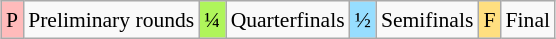<table class="wikitable" style="margin:0.5em auto; font-size:90%; line-height:1.25em;">
<tr>
<td bgcolor="#FFBBBB" align=center>P</td>
<td>Preliminary rounds</td>
<td bgcolor="#AFF55B" align=center>¼</td>
<td>Quarterfinals</td>
<td bgcolor="#97DEFF" align=center>½</td>
<td>Semifinals</td>
<td bgcolor="#FFDF80" align=center>F</td>
<td>Final</td>
</tr>
</table>
